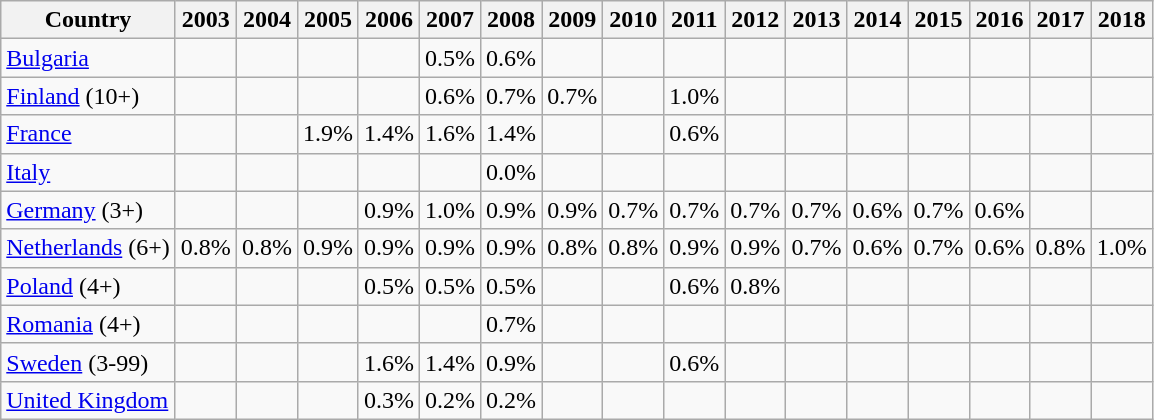<table class="sortable wikitable">
<tr>
<th>Country</th>
<th>2003</th>
<th>2004</th>
<th>2005</th>
<th>2006</th>
<th>2007</th>
<th>2008</th>
<th>2009</th>
<th>2010</th>
<th>2011</th>
<th>2012</th>
<th>2013</th>
<th>2014</th>
<th>2015</th>
<th>2016</th>
<th>2017</th>
<th>2018</th>
</tr>
<tr>
<td><a href='#'>Bulgaria</a></td>
<td></td>
<td></td>
<td></td>
<td></td>
<td>0.5%</td>
<td>0.6%</td>
<td></td>
<td></td>
<td></td>
<td></td>
<td></td>
<td></td>
<td></td>
<td></td>
<td></td>
<td></td>
</tr>
<tr>
<td><a href='#'>Finland</a> (10+)</td>
<td></td>
<td></td>
<td></td>
<td></td>
<td>0.6%</td>
<td>0.7%</td>
<td>0.7%</td>
<td></td>
<td>1.0%</td>
<td></td>
<td></td>
<td></td>
<td></td>
<td></td>
<td></td>
<td></td>
</tr>
<tr>
<td><a href='#'>France</a></td>
<td></td>
<td></td>
<td>1.9%</td>
<td>1.4%</td>
<td>1.6%</td>
<td>1.4%</td>
<td></td>
<td></td>
<td>0.6%</td>
<td></td>
<td></td>
<td></td>
<td></td>
<td></td>
<td></td>
<td></td>
</tr>
<tr>
<td><a href='#'>Italy</a></td>
<td></td>
<td></td>
<td></td>
<td></td>
<td></td>
<td>0.0%</td>
<td></td>
<td></td>
<td></td>
<td></td>
<td></td>
<td></td>
<td></td>
<td></td>
<td></td>
<td></td>
</tr>
<tr>
<td><a href='#'>Germany</a> (3+)</td>
<td></td>
<td></td>
<td></td>
<td>0.9%</td>
<td>1.0%</td>
<td>0.9%</td>
<td>0.9%</td>
<td>0.7%</td>
<td>0.7%</td>
<td>0.7%</td>
<td>0.7%</td>
<td>0.6%</td>
<td>0.7%</td>
<td>0.6%</td>
<td></td>
<td></td>
</tr>
<tr>
<td><a href='#'>Netherlands</a> (6+)</td>
<td>0.8%</td>
<td>0.8%</td>
<td>0.9%</td>
<td>0.9%</td>
<td>0.9%</td>
<td>0.9%</td>
<td>0.8%</td>
<td>0.8%</td>
<td>0.9%</td>
<td>0.9%</td>
<td>0.7%</td>
<td>0.6%</td>
<td>0.7%</td>
<td>0.6%</td>
<td>0.8%</td>
<td>1.0%</td>
</tr>
<tr>
<td><a href='#'>Poland</a> (4+)</td>
<td></td>
<td></td>
<td></td>
<td>0.5%</td>
<td>0.5%</td>
<td>0.5%</td>
<td></td>
<td></td>
<td>0.6%</td>
<td>0.8%</td>
<td></td>
<td></td>
<td></td>
<td></td>
<td></td>
<td></td>
</tr>
<tr>
<td><a href='#'>Romania</a> (4+)</td>
<td></td>
<td></td>
<td></td>
<td></td>
<td></td>
<td>0.7%</td>
<td></td>
<td></td>
<td></td>
<td></td>
<td></td>
<td></td>
<td></td>
<td></td>
<td></td>
<td></td>
</tr>
<tr>
<td><a href='#'>Sweden</a> (3-99)</td>
<td></td>
<td></td>
<td></td>
<td>1.6%</td>
<td>1.4%</td>
<td>0.9%</td>
<td></td>
<td></td>
<td>0.6%</td>
<td></td>
<td></td>
<td></td>
<td></td>
<td></td>
<td></td>
<td></td>
</tr>
<tr>
<td><a href='#'>United Kingdom</a></td>
<td></td>
<td></td>
<td></td>
<td>0.3%</td>
<td>0.2%</td>
<td>0.2%</td>
<td></td>
<td></td>
<td></td>
<td></td>
<td></td>
<td></td>
<td></td>
<td></td>
<td></td>
<td></td>
</tr>
</table>
